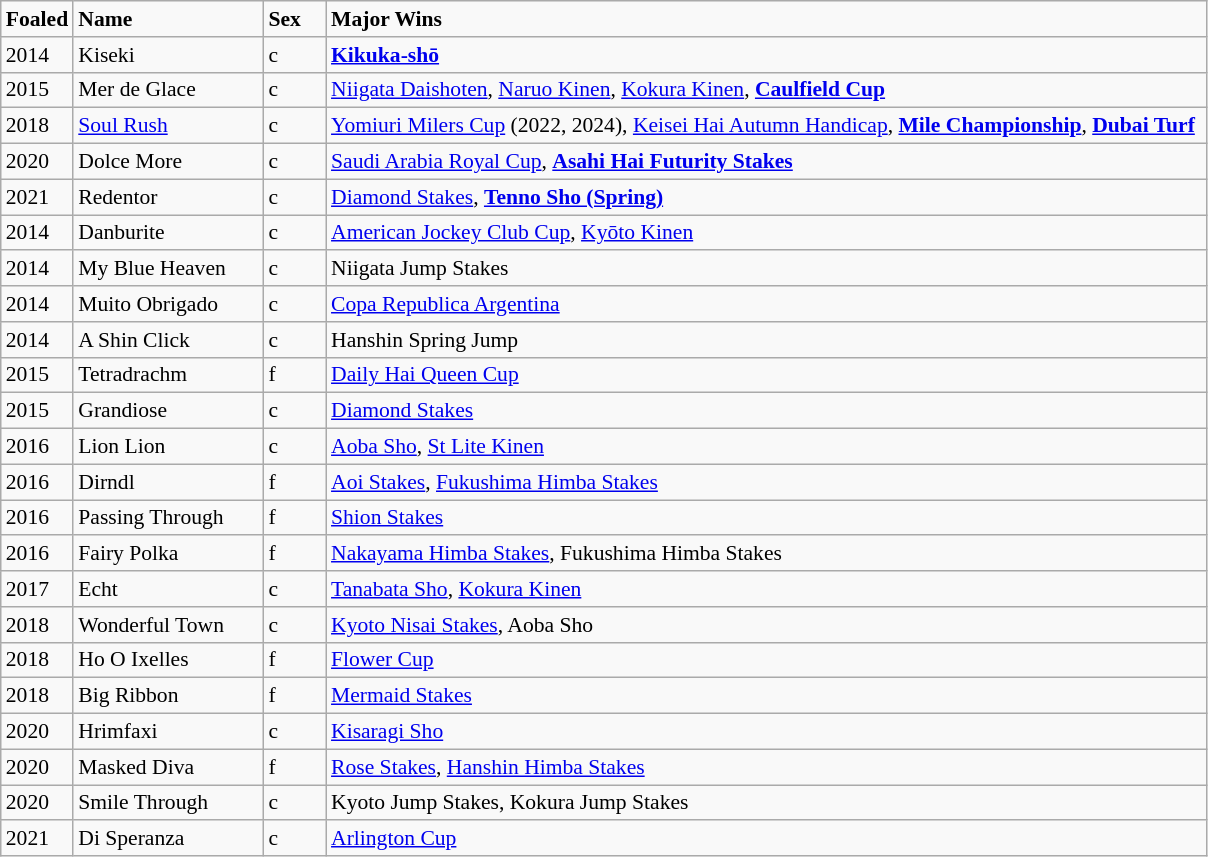<table class="wikitable sortable" style="font-size:90%">
<tr>
<td style="width:35px;"><strong>Foaled</strong></td>
<td style="width:120px;"><strong>Name</strong></td>
<td style="width:35px;"><strong>Sex</strong></td>
<td style="width:580px;"><strong>Major Wins</strong></td>
</tr>
<tr>
<td>2014</td>
<td>Kiseki</td>
<td>c</td>
<td><strong><a href='#'>Kikuka-shō</a></strong></td>
</tr>
<tr>
<td>2015</td>
<td>Mer de Glace</td>
<td>c</td>
<td><a href='#'>Niigata Daishoten</a>, <a href='#'>Naruo Kinen</a>, <a href='#'>Kokura Kinen</a>, <strong><a href='#'>Caulfield Cup</a></strong></td>
</tr>
<tr>
<td>2018</td>
<td><a href='#'>Soul Rush</a></td>
<td>c</td>
<td><a href='#'>Yomiuri Milers Cup</a> (2022, 2024), <a href='#'>Keisei Hai Autumn Handicap</a>, <strong><a href='#'>Mile Championship</a></strong>, <strong><a href='#'>Dubai Turf</a></strong></td>
</tr>
<tr>
<td>2020</td>
<td>Dolce More</td>
<td>c</td>
<td><a href='#'>Saudi Arabia Royal Cup</a>, <strong><a href='#'>Asahi Hai Futurity Stakes</a></strong></td>
</tr>
<tr>
<td>2021</td>
<td>Redentor</td>
<td>c</td>
<td><a href='#'>Diamond Stakes</a>, <a href='#'><strong>Tenno Sho (Spring)</strong></a></td>
</tr>
<tr>
<td>2014</td>
<td>Danburite</td>
<td>c</td>
<td><a href='#'>American Jockey Club Cup</a>, <a href='#'>Kyōto Kinen</a></td>
</tr>
<tr>
<td>2014</td>
<td>My Blue Heaven</td>
<td>c</td>
<td>Niigata Jump Stakes</td>
</tr>
<tr>
<td>2014</td>
<td>Muito Obrigado</td>
<td>c</td>
<td><a href='#'>Copa Republica Argentina</a></td>
</tr>
<tr>
<td>2014</td>
<td>A Shin Click</td>
<td>c</td>
<td>Hanshin Spring Jump</td>
</tr>
<tr>
<td>2015</td>
<td>Tetradrachm</td>
<td>f</td>
<td><a href='#'>Daily Hai Queen Cup</a></td>
</tr>
<tr>
<td>2015</td>
<td>Grandiose</td>
<td>c</td>
<td><a href='#'>Diamond Stakes</a></td>
</tr>
<tr>
<td>2016</td>
<td>Lion Lion</td>
<td>c</td>
<td><a href='#'>Aoba Sho</a>, <a href='#'>St Lite Kinen</a></td>
</tr>
<tr>
<td>2016</td>
<td>Dirndl</td>
<td>f</td>
<td><a href='#'>Aoi Stakes</a>, <a href='#'>Fukushima Himba Stakes</a></td>
</tr>
<tr>
<td>2016</td>
<td>Passing Through</td>
<td>f</td>
<td><a href='#'>Shion Stakes</a></td>
</tr>
<tr>
<td>2016</td>
<td>Fairy Polka</td>
<td>f</td>
<td><a href='#'>Nakayama Himba Stakes</a>, Fukushima Himba Stakes</td>
</tr>
<tr>
<td>2017</td>
<td>Echt</td>
<td>c</td>
<td><a href='#'>Tanabata Sho</a>, <a href='#'>Kokura Kinen</a></td>
</tr>
<tr>
<td>2018</td>
<td>Wonderful Town</td>
<td>c</td>
<td><a href='#'>Kyoto Nisai Stakes</a>, Aoba Sho</td>
</tr>
<tr>
<td>2018</td>
<td>Ho O Ixelles</td>
<td>f</td>
<td><a href='#'>Flower Cup</a></td>
</tr>
<tr>
<td>2018</td>
<td>Big Ribbon</td>
<td>f</td>
<td><a href='#'>Mermaid Stakes</a></td>
</tr>
<tr>
<td>2020</td>
<td>Hrimfaxi</td>
<td>c</td>
<td><a href='#'>Kisaragi Sho</a></td>
</tr>
<tr>
<td>2020</td>
<td>Masked Diva</td>
<td>f</td>
<td><a href='#'>Rose Stakes</a>, <a href='#'>Hanshin Himba Stakes</a></td>
</tr>
<tr>
<td>2020</td>
<td>Smile Through</td>
<td>c</td>
<td>Kyoto Jump Stakes, Kokura Jump Stakes</td>
</tr>
<tr>
<td>2021</td>
<td>Di Speranza</td>
<td>c</td>
<td><a href='#'>Arlington Cup</a></td>
</tr>
</table>
